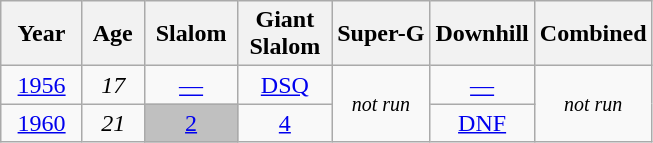<table class=wikitable style="text-align:center">
<tr>
<th>  Year  </th>
<th> Age </th>
<th> Slalom </th>
<th>Giant<br> Slalom </th>
<th>Super-G</th>
<th>Downhill</th>
<th>Combined</th>
</tr>
<tr>
<td><a href='#'>1956</a></td>
<td><em>17</em></td>
<td><a href='#'>—</a></td>
<td><a href='#'>DSQ</a></td>
<td rowspan=2><small><em>not run</em></small></td>
<td><a href='#'>—</a></td>
<td rowspan=2><small><em>not run</em></small></td>
</tr>
<tr>
<td><a href='#'>1960</a></td>
<td><em>21</em></td>
<td style="background:silver;"><a href='#'>2</a></td>
<td><a href='#'>4</a></td>
<td><a href='#'>DNF</a></td>
</tr>
</table>
